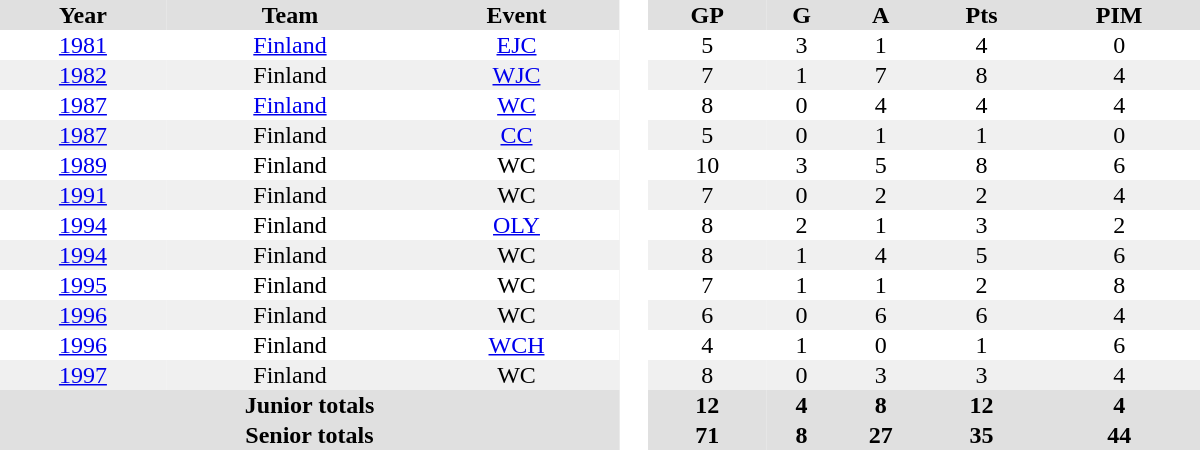<table border="0" cellpadding="1" cellspacing="0" style="text-align:center; width:50em">
<tr ALIGN="center" bgcolor="#e0e0e0">
<th>Year</th>
<th>Team</th>
<th>Event</th>
<th rowspan="99" bgcolor="#ffffff"> </th>
<th>GP</th>
<th>G</th>
<th>A</th>
<th>Pts</th>
<th>PIM</th>
</tr>
<tr>
<td><a href='#'>1981</a></td>
<td><a href='#'>Finland</a></td>
<td><a href='#'>EJC</a></td>
<td>5</td>
<td>3</td>
<td>1</td>
<td>4</td>
<td>0</td>
</tr>
<tr bgcolor="#f0f0f0">
<td><a href='#'>1982</a></td>
<td>Finland</td>
<td><a href='#'>WJC</a></td>
<td>7</td>
<td>1</td>
<td>7</td>
<td>8</td>
<td>4</td>
</tr>
<tr>
<td><a href='#'>1987</a></td>
<td><a href='#'>Finland</a></td>
<td><a href='#'>WC</a></td>
<td>8</td>
<td>0</td>
<td>4</td>
<td>4</td>
<td>4</td>
</tr>
<tr bgcolor="#f0f0f0">
<td><a href='#'>1987</a></td>
<td>Finland</td>
<td><a href='#'>CC</a></td>
<td>5</td>
<td>0</td>
<td>1</td>
<td>1</td>
<td>0</td>
</tr>
<tr>
<td><a href='#'>1989</a></td>
<td>Finland</td>
<td>WC</td>
<td>10</td>
<td>3</td>
<td>5</td>
<td>8</td>
<td>6</td>
</tr>
<tr bgcolor="#f0f0f0">
<td><a href='#'>1991</a></td>
<td>Finland</td>
<td>WC</td>
<td>7</td>
<td>0</td>
<td>2</td>
<td>2</td>
<td>4</td>
</tr>
<tr>
<td><a href='#'>1994</a></td>
<td>Finland</td>
<td><a href='#'>OLY</a></td>
<td>8</td>
<td>2</td>
<td>1</td>
<td>3</td>
<td>2</td>
</tr>
<tr bgcolor="#f0f0f0">
<td><a href='#'>1994</a></td>
<td>Finland</td>
<td>WC</td>
<td>8</td>
<td>1</td>
<td>4</td>
<td>5</td>
<td>6</td>
</tr>
<tr>
<td><a href='#'>1995</a></td>
<td>Finland</td>
<td>WC</td>
<td>7</td>
<td>1</td>
<td>1</td>
<td>2</td>
<td>8</td>
</tr>
<tr bgcolor="#f0f0f0">
<td><a href='#'>1996</a></td>
<td>Finland</td>
<td>WC</td>
<td>6</td>
<td>0</td>
<td>6</td>
<td>6</td>
<td>4</td>
</tr>
<tr>
<td><a href='#'>1996</a></td>
<td>Finland</td>
<td><a href='#'>WCH</a></td>
<td>4</td>
<td>1</td>
<td>0</td>
<td>1</td>
<td>6</td>
</tr>
<tr bgcolor="#f0f0f0">
<td><a href='#'>1997</a></td>
<td>Finland</td>
<td>WC</td>
<td>8</td>
<td>0</td>
<td>3</td>
<td>3</td>
<td>4</td>
</tr>
<tr bgcolor="#e0e0e0">
<th colspan=3>Junior totals</th>
<th>12</th>
<th>4</th>
<th>8</th>
<th>12</th>
<th>4</th>
</tr>
<tr bgcolor="#e0e0e0">
<th colspan=3>Senior totals</th>
<th>71</th>
<th>8</th>
<th>27</th>
<th>35</th>
<th>44</th>
</tr>
</table>
